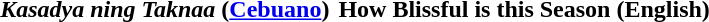<table cellpadding=2 style="margin:1em auto;">
<tr>
<th><em>Kasadya ning Taknaa</em> (<a href='#'>Cebuano</a>)<br></th>
<th>How Blissful is this Season (English)<br></th>
</tr>
<tr style="vertical-align:top; white-space:nowrap;">
<td></td>
<td></td>
</tr>
</table>
